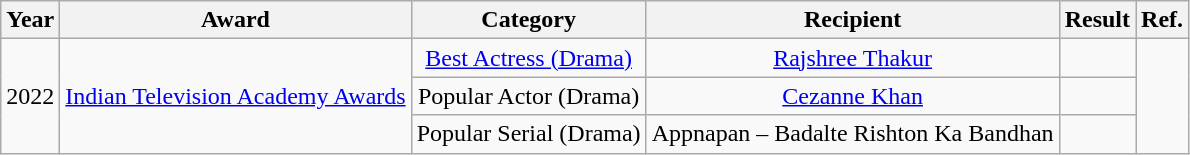<table class="wikitable" style="text-align:center;">
<tr>
<th>Year</th>
<th>Award</th>
<th>Category</th>
<th>Recipient</th>
<th>Result</th>
<th>Ref.</th>
</tr>
<tr>
<td rowspan="3">2022</td>
<td rowspan="3"><a href='#'>Indian Television Academy Awards</a></td>
<td><a href='#'>Best Actress (Drama)</a></td>
<td><a href='#'>Rajshree Thakur</a></td>
<td></td>
<td rowspan="3"></td>
</tr>
<tr>
<td>Popular Actor (Drama)</td>
<td><a href='#'>Cezanne Khan</a></td>
<td></td>
</tr>
<tr>
<td>Popular Serial (Drama)</td>
<td>Appnapan – Badalte Rishton Ka Bandhan</td>
<td></td>
</tr>
</table>
